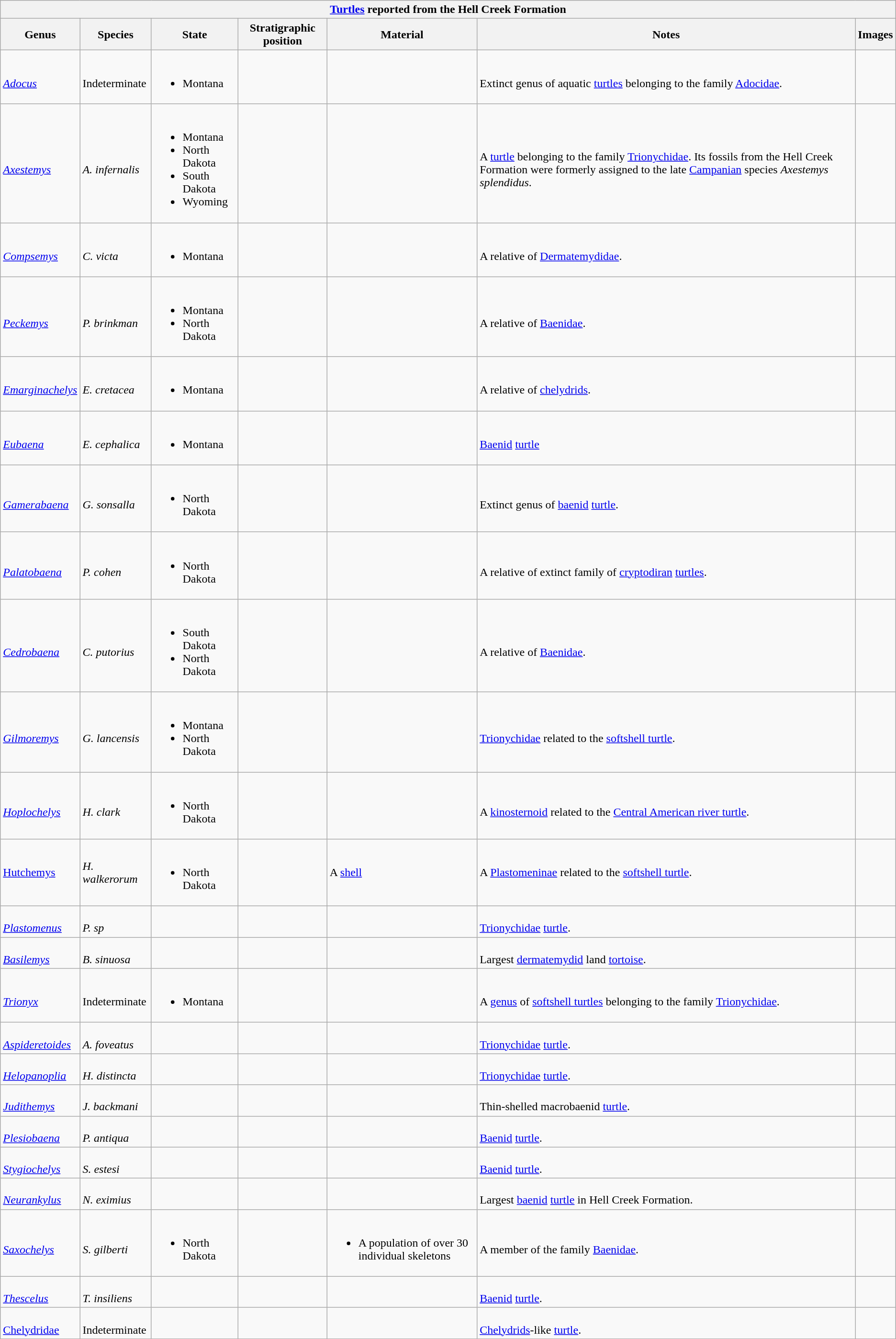<table class="wikitable sortable mw-collapsible">
<tr>
<th colspan="8" style="text-align:center;"><strong><a href='#'>Turtles</a> reported from the Hell Creek Formation</strong></th>
</tr>
<tr>
<th>Genus</th>
<th>Species</th>
<th>State</th>
<th>Stratigraphic position</th>
<th>Material</th>
<th>Notes</th>
<th>Images</th>
</tr>
<tr>
<td><br><em><a href='#'>Adocus</a></em></td>
<td><br>Indeterminate</td>
<td><br><ul><li>Montana</li></ul></td>
<td></td>
<td></td>
<td><br>Extinct genus of aquatic <a href='#'>turtles</a> belonging to the family <a href='#'>Adocidae</a>.</td>
<td><br></td>
</tr>
<tr>
<td><br><em><a href='#'>Axestemys</a></em></td>
<td><br><em>A. infernalis</em></td>
<td><br><ul><li>Montana</li><li>North Dakota</li><li>South Dakota</li><li>Wyoming</li></ul></td>
<td></td>
<td></td>
<td><br>A <a href='#'>turtle</a> belonging to the family <a href='#'>Trionychidae</a>. Its fossils from the Hell Creek Formation were formerly assigned to the late <a href='#'>Campanian</a> species <em>Axestemys splendidus</em>.</td>
<td></td>
</tr>
<tr>
<td><br><em><a href='#'>Compsemys</a></em></td>
<td><br><em>C. victa</em></td>
<td><br><ul><li>Montana</li></ul></td>
<td></td>
<td></td>
<td><br>A relative of <a href='#'>Dermatemydidae</a>.</td>
<td></td>
</tr>
<tr>
<td><br><em><a href='#'>Peckemys</a></em></td>
<td><br><em>P. brinkman</em></td>
<td><br><ul><li>Montana</li><li>North Dakota</li></ul></td>
<td></td>
<td></td>
<td><br>A relative of <a href='#'>Baenidae</a>.</td>
<td></td>
</tr>
<tr>
<td><br><em><a href='#'>Emarginachelys</a></em></td>
<td><br><em>E. cretacea</em></td>
<td><br><ul><li>Montana</li></ul></td>
<td></td>
<td></td>
<td><br>A relative of <a href='#'>chelydrids</a>.</td>
<td></td>
</tr>
<tr>
<td><br><em><a href='#'>Eubaena</a></em></td>
<td><br><em>E. cephalica</em></td>
<td><br><ul><li>Montana</li></ul></td>
<td></td>
<td></td>
<td><br><a href='#'>Baenid</a> <a href='#'>turtle</a></td>
<td></td>
</tr>
<tr>
<td><br><em><a href='#'>Gamerabaena</a></em></td>
<td><br><em>G. sonsalla</em></td>
<td><br><ul><li>North Dakota</li></ul></td>
<td></td>
<td></td>
<td><br>Extinct genus of <a href='#'>baenid</a> <a href='#'>turtle</a>.</td>
<td></td>
</tr>
<tr>
<td><br><em><a href='#'>Palatobaena</a></em></td>
<td><br><em>P. cohen</em></td>
<td><br><ul><li>North Dakota</li></ul></td>
<td></td>
<td></td>
<td><br>A relative of extinct family of <a href='#'>cryptodiran</a> <a href='#'>turtles</a>.</td>
<td></td>
</tr>
<tr>
<td><br><em><a href='#'>Cedrobaena</a></em></td>
<td><br><em>C. putorius</em></td>
<td><br><ul><li>South Dakota</li><li>North Dakota</li></ul></td>
<td></td>
<td></td>
<td><br>A relative of <a href='#'>Baenidae</a>.</td>
<td></td>
</tr>
<tr>
<td><br><em><a href='#'>Gilmoremys</a></em></td>
<td><br><em>G. lancensis</em></td>
<td><br><ul><li>Montana</li><li>North Dakota</li></ul></td>
<td></td>
<td></td>
<td><br><a href='#'>Trionychidae</a> related to the <a href='#'>softshell turtle</a>.</td>
<td></td>
</tr>
<tr>
<td><br><em><a href='#'>Hoplochelys</a></em></td>
<td><br><em>H. clark</em></td>
<td><br><ul><li>North Dakota</li></ul></td>
<td></td>
<td></td>
<td><br>A <a href='#'>kinosternoid</a> related to the <a href='#'>Central American river turtle</a>.</td>
<td></td>
</tr>
<tr>
<td><a href='#'>Hutchemys</a></td>
<td><em>H. walkerorum</em></td>
<td><br><ul><li>North Dakota</li></ul></td>
<td></td>
<td>A <a href='#'>shell</a></td>
<td>A <a href='#'>Plastomeninae</a> related to the <a href='#'>softshell turtle</a>.</td>
<td></td>
</tr>
<tr>
<td><br><em><a href='#'>Plastomenus</a></em></td>
<td><br><em>P. sp</em></td>
<td></td>
<td></td>
<td></td>
<td><br><a href='#'>Trionychidae</a> <a href='#'>turtle</a>.</td>
<td></td>
</tr>
<tr>
<td><br><em><a href='#'>Basilemys</a></em></td>
<td><br><em>B. sinuosa</em></td>
<td></td>
<td></td>
<td></td>
<td><br>Largest <a href='#'>dermatemydid</a> land <a href='#'>tortoise</a>.</td>
<td></td>
</tr>
<tr>
<td><br><em><a href='#'>Trionyx</a></em></td>
<td><br>Indeterminate</td>
<td><br><ul><li>Montana</li></ul></td>
<td></td>
<td></td>
<td><br>A <a href='#'>genus</a> of <a href='#'>softshell turtles</a> belonging to the family <a href='#'>Trionychidae</a>.</td>
<td><br></td>
</tr>
<tr>
<td><br><em><a href='#'>Aspideretoides</a></em></td>
<td><br><em>A. foveatus</em></td>
<td></td>
<td></td>
<td></td>
<td><br><a href='#'>Trionychidae</a> <a href='#'>turtle</a>.</td>
<td></td>
</tr>
<tr>
<td><br><em><a href='#'>Helopanoplia</a></em></td>
<td><br><em>H. distincta</em></td>
<td></td>
<td></td>
<td></td>
<td><br><a href='#'>Trionychidae</a> <a href='#'>turtle</a>.</td>
<td></td>
</tr>
<tr>
<td><br><em><a href='#'>Judithemys</a></em></td>
<td><br><em>J. backmani</em></td>
<td></td>
<td></td>
<td></td>
<td><br>Thin-shelled macrobaenid <a href='#'>turtle</a>.</td>
<td></td>
</tr>
<tr>
<td><br><em><a href='#'>Plesiobaena</a></em></td>
<td><br><em>P. antiqua</em></td>
<td></td>
<td></td>
<td></td>
<td><br><a href='#'>Baenid</a> <a href='#'>turtle</a>.</td>
<td></td>
</tr>
<tr>
<td><br><em><a href='#'>Stygiochelys</a></em></td>
<td><br><em>S. estesi</em></td>
<td></td>
<td></td>
<td></td>
<td><br><a href='#'>Baenid</a> <a href='#'>turtle</a>.</td>
<td></td>
</tr>
<tr>
<td><br><em><a href='#'>Neurankylus</a></em></td>
<td><br><em>N. eximius</em></td>
<td></td>
<td></td>
<td></td>
<td><br>Largest <a href='#'>baenid</a> <a href='#'>turtle</a> in Hell Creek Formation.</td>
<td><br></td>
</tr>
<tr>
<td><br><em><a href='#'>Saxochelys</a></em></td>
<td><br><em>S. gilberti</em></td>
<td><br><ul><li>North Dakota</li></ul></td>
<td></td>
<td><br><ul><li>A population of over 30 individual skeletons</li></ul></td>
<td><br>A member of the family <a href='#'>Baenidae</a>.</td>
<td></td>
</tr>
<tr>
<td><br><em><a href='#'>Thescelus</a></em></td>
<td><br><em>T. insiliens</em></td>
<td></td>
<td></td>
<td></td>
<td><br><a href='#'>Baenid</a> <a href='#'>turtle</a>.</td>
<td></td>
</tr>
<tr>
<td><br><a href='#'>Chelydridae</a></td>
<td><br>Indeterminate</td>
<td></td>
<td></td>
<td></td>
<td><br><a href='#'>Chelydrids</a>-like <a href='#'>turtle</a>.</td>
<td></td>
</tr>
</table>
